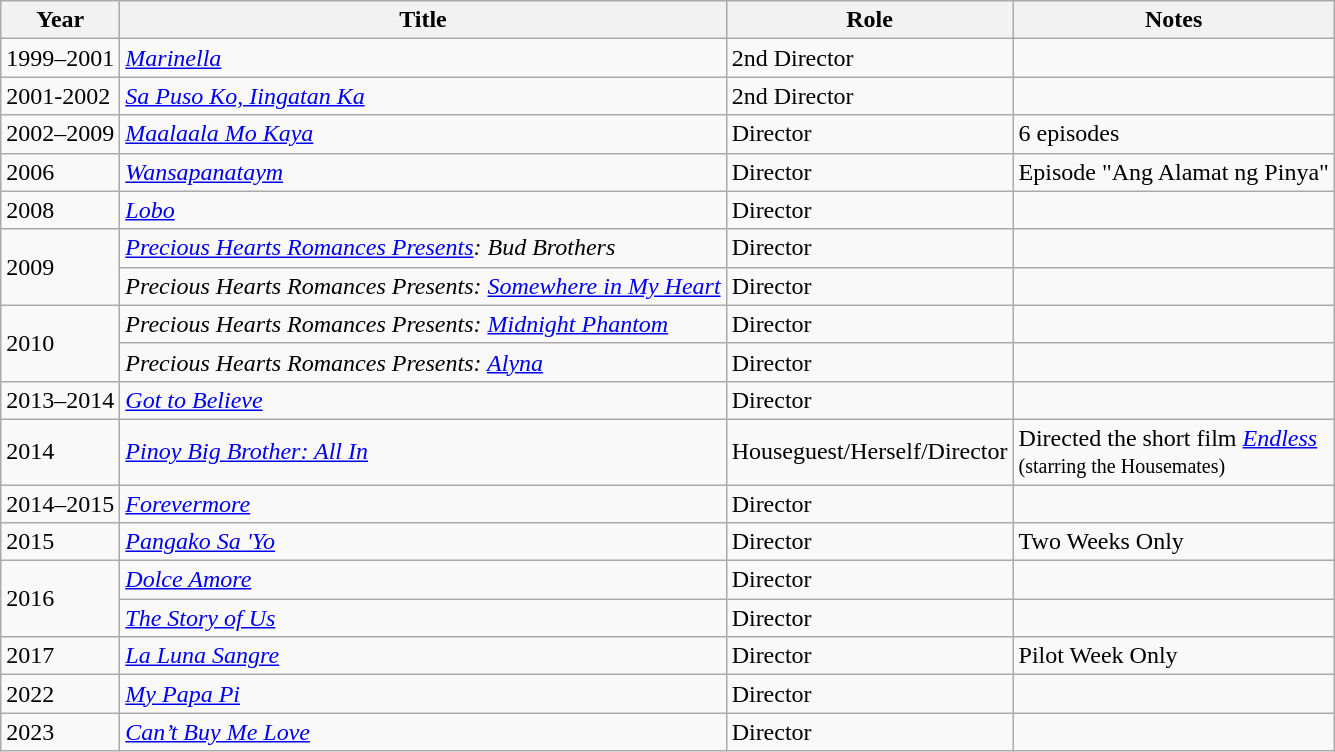<table class="wikitable">
<tr>
<th>Year</th>
<th>Title</th>
<th>Role</th>
<th>Notes</th>
</tr>
<tr>
<td>1999–2001</td>
<td><em><a href='#'>Marinella</a></em></td>
<td>2nd Director</td>
<td></td>
</tr>
<tr>
<td>2001-2002</td>
<td><em><a href='#'>Sa Puso Ko, Iingatan Ka</a></em></td>
<td>2nd Director</td>
<td></td>
</tr>
<tr>
<td>2002–2009</td>
<td><em><a href='#'>Maalaala Mo Kaya</a></em></td>
<td>Director</td>
<td>6 episodes</td>
</tr>
<tr>
<td>2006</td>
<td><em><a href='#'>Wansapanataym</a></em></td>
<td>Director</td>
<td>Episode "Ang Alamat ng Pinya"</td>
</tr>
<tr>
<td>2008</td>
<td><em><a href='#'>Lobo</a></em></td>
<td>Director</td>
<td></td>
</tr>
<tr>
<td rowspan=2>2009</td>
<td><em><a href='#'>Precious Hearts Romances Presents</a>: Bud Brothers</em></td>
<td>Director</td>
<td></td>
</tr>
<tr>
<td><em>Precious Hearts Romances Presents: <a href='#'>Somewhere in My Heart</a></em></td>
<td>Director</td>
<td></td>
</tr>
<tr>
<td rowspan=2>2010</td>
<td><em>Precious Hearts Romances Presents: <a href='#'>Midnight Phantom</a></em></td>
<td>Director</td>
<td></td>
</tr>
<tr>
<td><em>Precious Hearts Romances Presents: <a href='#'>Alyna</a></em></td>
<td>Director</td>
<td></td>
</tr>
<tr>
<td>2013–2014</td>
<td><em><a href='#'>Got to Believe</a></em></td>
<td>Director</td>
<td></td>
</tr>
<tr>
<td>2014</td>
<td><em><a href='#'>Pinoy Big Brother: All In</a></em></td>
<td>Houseguest/Herself/Director</td>
<td>Directed the short film <em><a href='#'>Endless</a></em> <br><small>(starring the Housemates)</small><br></td>
</tr>
<tr>
<td>2014–2015</td>
<td><em><a href='#'>Forevermore</a></em></td>
<td>Director</td>
<td></td>
</tr>
<tr>
<td>2015</td>
<td><em><a href='#'>Pangako Sa 'Yo</a></em></td>
<td>Director</td>
<td>Two Weeks Only</td>
</tr>
<tr>
<td rowspan=2>2016</td>
<td><em><a href='#'>Dolce Amore</a></em></td>
<td>Director</td>
<td></td>
</tr>
<tr>
<td><em><a href='#'>The Story of Us</a></em></td>
<td>Director</td>
<td></td>
</tr>
<tr>
<td>2017</td>
<td><em><a href='#'>La Luna Sangre</a></em></td>
<td>Director</td>
<td>Pilot Week Only</td>
</tr>
<tr>
<td>2022</td>
<td><em><a href='#'>My Papa Pi</a></em></td>
<td>Director</td>
<td></td>
</tr>
<tr>
<td>2023</td>
<td><em><a href='#'>Can’t Buy Me Love</a></em></td>
<td>Director</td>
<td></td>
</tr>
</table>
